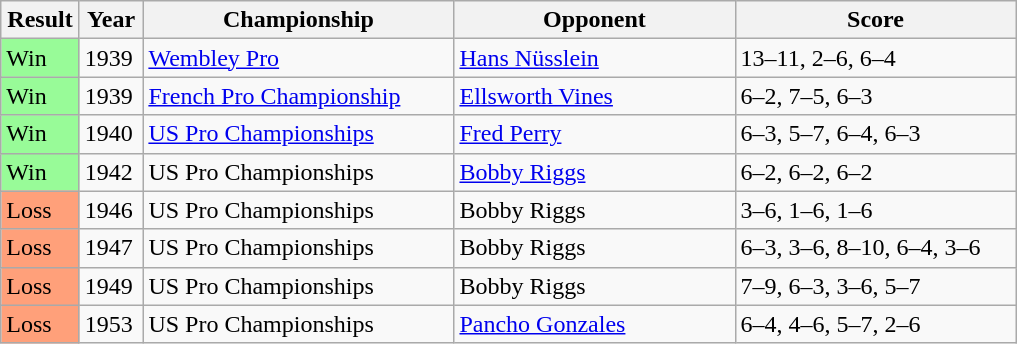<table class="sortable wikitable">
<tr>
<th style="width:45px">Result</th>
<th style="width:35px">Year</th>
<th style="width:200px">Championship</th>
<th style="width:180px">Opponent</th>
<th style="width:180px" class="unsortable">Score</th>
</tr>
<tr>
<td style="background:#98fb98;">Win</td>
<td>1939</td>
<td><a href='#'>Wembley Pro</a></td>
<td> <a href='#'>Hans Nüsslein</a></td>
<td>13–11, 2–6, 6–4</td>
</tr>
<tr>
<td style="background:#98fb98;">Win</td>
<td>1939</td>
<td><a href='#'>French Pro Championship</a></td>
<td> <a href='#'>Ellsworth Vines</a></td>
<td>6–2, 7–5, 6–3</td>
</tr>
<tr>
<td style="background:#98fb98;">Win</td>
<td>1940</td>
<td><a href='#'>US Pro Championships</a></td>
<td> <a href='#'>Fred Perry</a></td>
<td>6–3, 5–7, 6–4, 6–3</td>
</tr>
<tr>
<td style="background:#98fb98;">Win</td>
<td>1942</td>
<td>US Pro Championships</td>
<td> <a href='#'>Bobby Riggs</a></td>
<td>6–2, 6–2, 6–2</td>
</tr>
<tr>
<td style="background:#ffa07a;">Loss</td>
<td>1946</td>
<td>US Pro Championships</td>
<td> Bobby Riggs</td>
<td>3–6, 1–6, 1–6</td>
</tr>
<tr>
<td style="background:#ffa07a;">Loss</td>
<td>1947</td>
<td>US Pro Championships</td>
<td> Bobby Riggs</td>
<td>6–3, 3–6, 8–10, 6–4, 3–6</td>
</tr>
<tr>
<td style="background:#ffa07a;">Loss</td>
<td>1949</td>
<td>US Pro Championships</td>
<td> Bobby Riggs</td>
<td>7–9, 6–3, 3–6, 5–7</td>
</tr>
<tr>
<td style="background:#ffa07a;">Loss</td>
<td>1953</td>
<td>US Pro Championships</td>
<td> <a href='#'>Pancho Gonzales</a></td>
<td>6–4, 4–6, 5–7, 2–6</td>
</tr>
</table>
